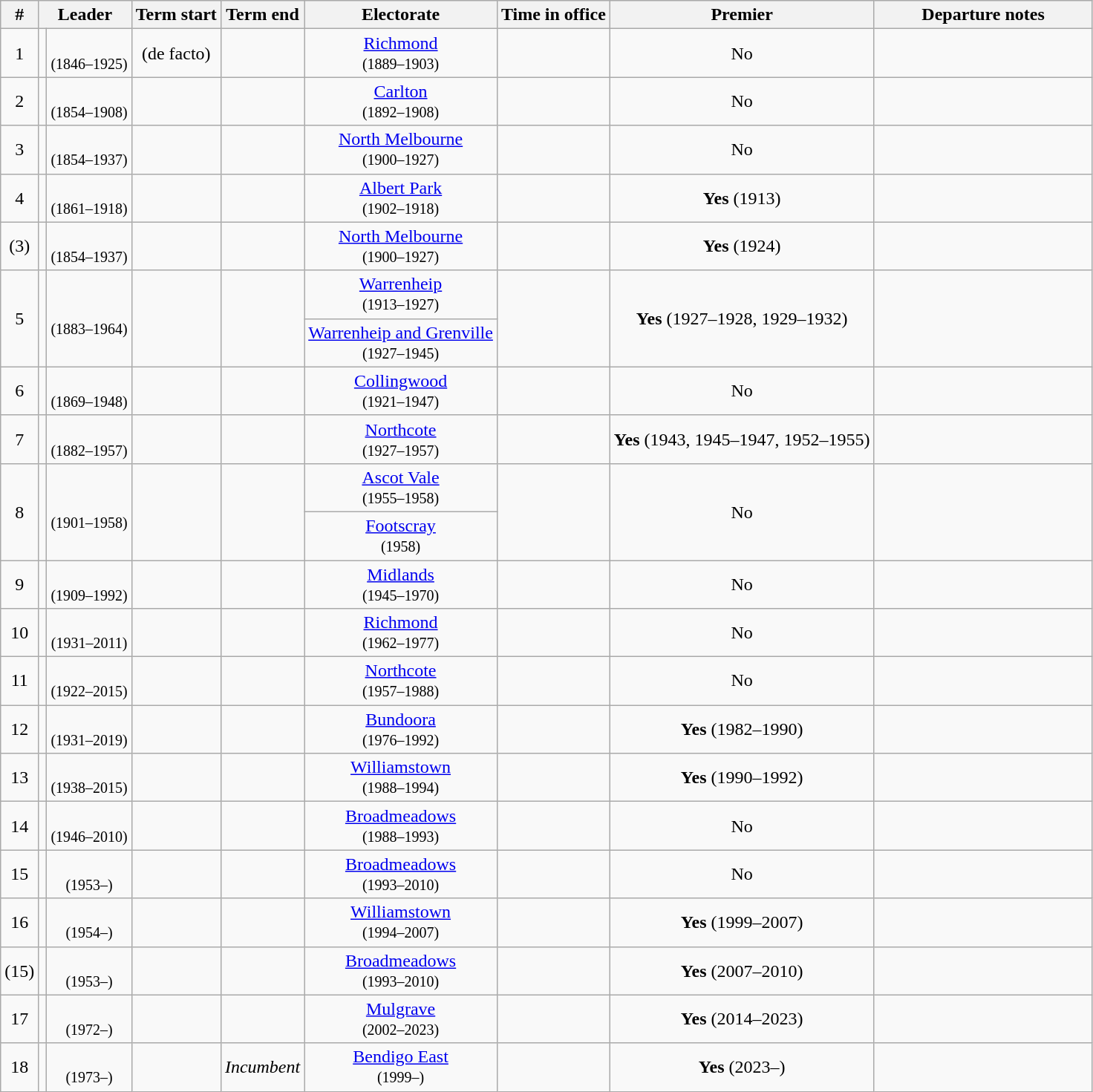<table class="wikitable sortable">
<tr>
<th>#</th>
<th colspan=2>Leader</th>
<th>Term start</th>
<th>Term end</th>
<th>Electorate</th>
<th>Time in office</th>
<th>Premier</th>
<th width=20%>Departure notes</th>
</tr>
<tr align=center>
<td>1</td>
<td></td>
<td><br><small>(1846–1925)</small></td>
<td> (de facto)</td>
<td></td>
<td><a href='#'>Richmond</a><br><small>(1889–1903)</small></td>
<td></td>
<td>No</td>
<td></td>
</tr>
<tr align=center>
<td>2</td>
<td></td>
<td><br><small>(1854–1908)</small></td>
<td></td>
<td></td>
<td><a href='#'>Carlton</a><br><small>(1892–1908)</small></td>
<td></td>
<td>No</td>
<td></td>
</tr>
<tr align=center>
<td>3</td>
<td></td>
<td><br><small>(1854–1937)</small></td>
<td></td>
<td></td>
<td><a href='#'>North Melbourne</a><br><small>(1900–1927)</small></td>
<td></td>
<td>No</td>
<td></td>
</tr>
<tr align=center>
<td>4</td>
<td></td>
<td><br><small>(1861–1918)</small></td>
<td></td>
<td></td>
<td><a href='#'>Albert Park</a><br><small>(1902–1918)</small></td>
<td></td>
<td><strong>Yes</strong> (1913)</td>
<td></td>
</tr>
<tr align=center>
<td>(3)</td>
<td></td>
<td><br><small>(1854–1937)</small></td>
<td></td>
<td></td>
<td><a href='#'>North Melbourne</a><br><small>(1900–1927)</small></td>
<td></td>
<td><strong>Yes</strong> (1924)</td>
<td></td>
</tr>
<tr align=center>
<td rowspan=2>5</td>
<td rowspan=2></td>
<td rowspan=2><br><small>(1883–1964)</small></td>
<td rowspan=2></td>
<td rowspan=2></td>
<td><a href='#'>Warrenheip</a><br><small>(1913–1927)</small></td>
<td rowspan=2></td>
<td rowspan=2><strong>Yes</strong> (1927–1928, 1929–1932)</td>
<td rowspan=2></td>
</tr>
<tr align=center>
<td><a href='#'>Warrenheip and Grenville</a><br><small>(1927–1945)</small></td>
</tr>
<tr align=center>
<td>6</td>
<td></td>
<td><br><small>(1869–1948)</small></td>
<td></td>
<td></td>
<td><a href='#'>Collingwood</a><br><small>(1921–1947)</small></td>
<td></td>
<td>No</td>
<td></td>
</tr>
<tr align=center>
<td>7</td>
<td></td>
<td><br><small>(1882–1957)</small></td>
<td></td>
<td></td>
<td><a href='#'>Northcote</a><br><small>(1927–1957)</small></td>
<td><strong></strong></td>
<td><strong>Yes</strong> (1943, 1945–1947, 1952–1955)</td>
<td></td>
</tr>
<tr align=center>
<td rowspan=2>8</td>
<td rowspan=2></td>
<td rowspan=2><br><small>(1901–1958)</small></td>
<td rowspan=2></td>
<td rowspan=2></td>
<td><a href='#'>Ascot Vale</a><br><small>(1955–1958)</small></td>
<td rowspan=2></td>
<td rowspan=2>No</td>
<td rowspan=2></td>
</tr>
<tr align=center>
<td><a href='#'>Footscray</a><br><small>(1958)</small></td>
</tr>
<tr align=center>
<td>9</td>
<td></td>
<td><br><small>(1909–1992)</small></td>
<td></td>
<td></td>
<td><a href='#'>Midlands</a><br><small>(1945–1970)</small></td>
<td></td>
<td>No</td>
<td></td>
</tr>
<tr align=center>
<td>10</td>
<td></td>
<td><br><small>(1931–2011)</small></td>
<td></td>
<td></td>
<td><a href='#'>Richmond</a><br><small>(1962–1977)</small></td>
<td></td>
<td>No</td>
<td></td>
</tr>
<tr align=center>
<td>11</td>
<td></td>
<td><br><small>(1922–2015)</small></td>
<td></td>
<td></td>
<td><a href='#'>Northcote</a><br><small>(1957–1988)</small></td>
<td></td>
<td>No</td>
<td></td>
</tr>
<tr align=center>
<td>12</td>
<td></td>
<td><br><small>(1931–2019)</small></td>
<td></td>
<td></td>
<td><a href='#'>Bundoora</a><br><small>(1976–1992)</small></td>
<td></td>
<td><strong>Yes</strong> (1982–1990)</td>
<td></td>
</tr>
<tr align=center>
<td>13</td>
<td></td>
<td><br><small>(1938–2015)</small></td>
<td></td>
<td></td>
<td><a href='#'>Williamstown</a><br><small>(1988–1994)</small></td>
<td></td>
<td><strong>Yes</strong> (1990–1992)</td>
<td></td>
</tr>
<tr align=center>
<td>14</td>
<td></td>
<td><br><small>(1946–2010)</small></td>
<td></td>
<td></td>
<td><a href='#'>Broadmeadows</a><br><small>(1988–1993)</small></td>
<td></td>
<td>No</td>
<td></td>
</tr>
<tr align=center>
<td>15</td>
<td></td>
<td><br><small>(1953–)</small></td>
<td></td>
<td></td>
<td><a href='#'>Broadmeadows</a><br><small>(1993–2010)</small></td>
<td></td>
<td>No</td>
<td></td>
</tr>
<tr align=center>
<td>16</td>
<td></td>
<td><br><small>(1954–)</small></td>
<td></td>
<td></td>
<td><a href='#'>Williamstown</a><br><small>(1994–2007)</small></td>
<td></td>
<td><strong>Yes</strong> (1999–2007)</td>
<td></td>
</tr>
<tr align=center>
<td>(15)</td>
<td></td>
<td><br><small>(1953–)</small></td>
<td></td>
<td></td>
<td><a href='#'>Broadmeadows</a><br><small>(1993–2010)</small></td>
<td></td>
<td><strong>Yes</strong> (2007–2010)</td>
<td></td>
</tr>
<tr align=center>
<td>17</td>
<td></td>
<td><br><small>(1972–)</small></td>
<td></td>
<td></td>
<td><a href='#'>Mulgrave</a><br><small>(2002–2023)</small></td>
<td></td>
<td><strong>Yes</strong> (2014–2023)</td>
<td></td>
</tr>
<tr align=center>
<td>18</td>
<td></td>
<td><br><small>(1973–)</small></td>
<td></td>
<td><em>Incumbent</em></td>
<td><a href='#'>Bendigo East</a><br><small>(1999–)</small></td>
<td></td>
<td><strong>Yes</strong> (2023–)</td>
<td></td>
</tr>
</table>
